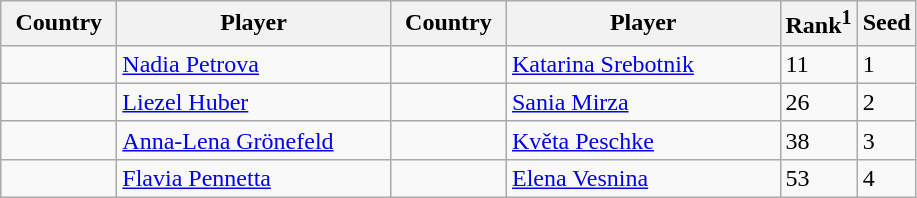<table class="sortable wikitable">
<tr>
<th width="70">Country</th>
<th width="175">Player</th>
<th width="70">Country</th>
<th width="175">Player</th>
<th>Rank<sup>1</sup></th>
<th>Seed</th>
</tr>
<tr>
<td></td>
<td><a href='#'>Nadia Petrova</a></td>
<td></td>
<td><a href='#'>Katarina Srebotnik</a></td>
<td>11</td>
<td>1</td>
</tr>
<tr>
<td></td>
<td><a href='#'>Liezel Huber</a></td>
<td></td>
<td><a href='#'>Sania Mirza</a></td>
<td>26</td>
<td>2</td>
</tr>
<tr>
<td></td>
<td><a href='#'>Anna-Lena Grönefeld</a></td>
<td></td>
<td><a href='#'>Květa Peschke</a></td>
<td>38</td>
<td>3</td>
</tr>
<tr>
<td></td>
<td><a href='#'>Flavia Pennetta</a></td>
<td></td>
<td><a href='#'>Elena Vesnina</a></td>
<td>53</td>
<td>4</td>
</tr>
</table>
